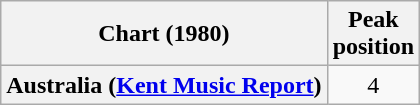<table class="wikitable sortable plainrowheaders" style="text-align:center">
<tr>
<th>Chart (1980)</th>
<th>Peak<br>position</th>
</tr>
<tr>
<th scope="row">Australia (<a href='#'>Kent Music Report</a>)</th>
<td>4</td>
</tr>
</table>
